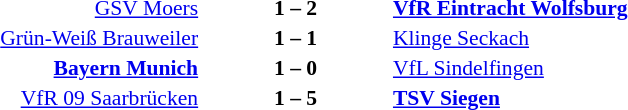<table width=100% cellspacing=1>
<tr>
<th width=25%></th>
<th width=10%></th>
<th width=25%></th>
<th></th>
</tr>
<tr style=font-size:90%>
<td align=right><a href='#'>GSV Moers</a></td>
<td align=center><strong>1 – 2</strong></td>
<td><strong><a href='#'>VfR Eintracht Wolfsburg</a></strong></td>
</tr>
<tr style=font-size:90%>
<td align=right><a href='#'>Grün-Weiß Brauweiler</a></td>
<td align=center><strong>1 – 1</strong></td>
<td><a href='#'>Klinge Seckach</a></td>
</tr>
<tr style=font-size:90%>
<td align=right><strong><a href='#'>Bayern Munich</a></strong></td>
<td align=center><strong>1 – 0</strong></td>
<td><a href='#'>VfL Sindelfingen</a></td>
</tr>
<tr style=font-size:90%>
<td align=right><a href='#'>VfR 09 Saarbrücken</a></td>
<td align=center><strong>1 – 5</strong></td>
<td><strong><a href='#'>TSV Siegen</a></strong></td>
</tr>
</table>
